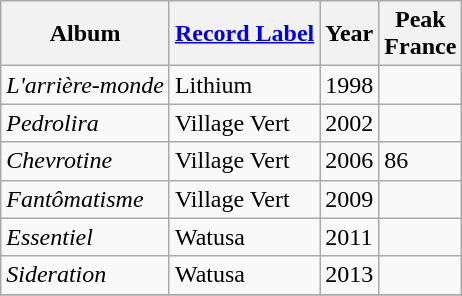<table class="wikitable">
<tr>
<th>Album</th>
<th><a href='#'>Record Label</a></th>
<th>Year</th>
<th>Peak<br>France</th>
</tr>
<tr>
<td><em>L'arrière-monde</em></td>
<td>Lithium</td>
<td>1998</td>
<td></td>
</tr>
<tr>
<td><em>Pedrolira</em></td>
<td>Village Vert</td>
<td>2002</td>
<td></td>
</tr>
<tr>
<td><em>Chevrotine</em></td>
<td>Village Vert</td>
<td>2006</td>
<td>86</td>
</tr>
<tr>
<td><em>Fantômatisme</em></td>
<td>Village Vert</td>
<td>2009</td>
<td></td>
</tr>
<tr>
<td><em>Essentiel</em></td>
<td>Watusa</td>
<td>2011</td>
<td></td>
</tr>
<tr>
<td><em>Sideration</em></td>
<td>Watusa</td>
<td>2013</td>
<td></td>
</tr>
<tr>
</tr>
</table>
